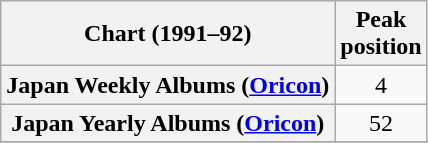<table class="wikitable sortable plainrowheaders" style="text-align:center;">
<tr>
<th scope="col">Chart (1991–92)</th>
<th scope="col">Peak<br>position</th>
</tr>
<tr>
<th scope="row">Japan Weekly Albums (<a href='#'>Oricon</a>)</th>
<td style="text-align:center;">4</td>
</tr>
<tr>
<th scope="row">Japan Yearly Albums (<a href='#'>Oricon</a>)</th>
<td style="text-align:center;">52</td>
</tr>
<tr>
</tr>
</table>
